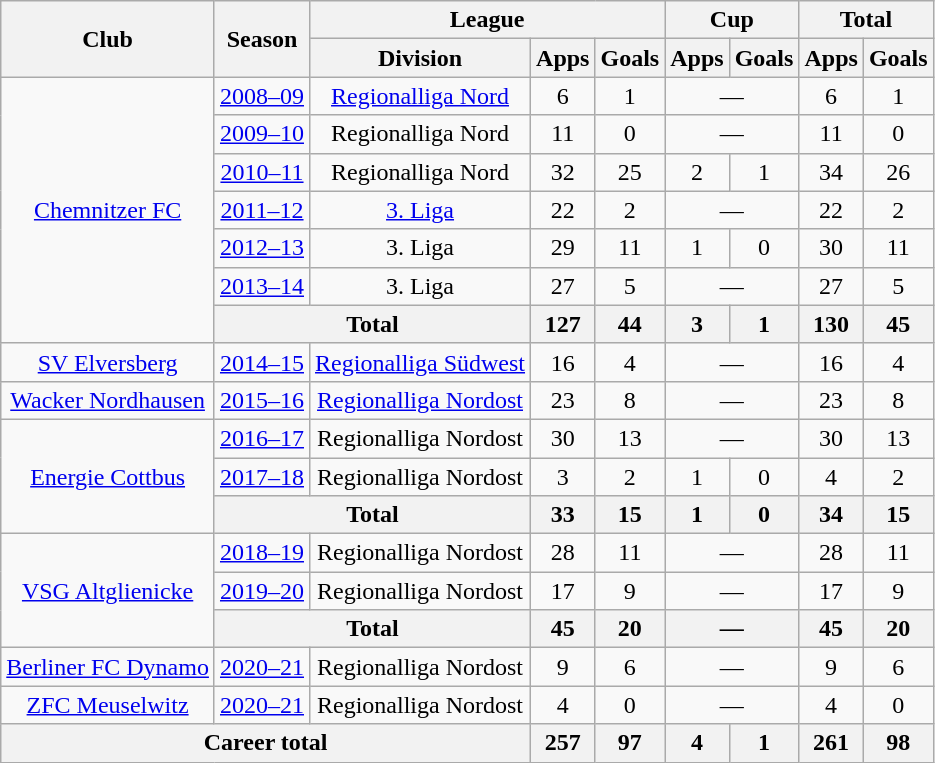<table class="wikitable" style="text-align: center">
<tr>
<th rowspan="2">Club</th>
<th rowspan="2">Season</th>
<th colspan="3">League</th>
<th colspan="2">Cup</th>
<th colspan="2">Total</th>
</tr>
<tr>
<th>Division</th>
<th>Apps</th>
<th>Goals</th>
<th>Apps</th>
<th>Goals</th>
<th>Apps</th>
<th>Goals</th>
</tr>
<tr>
<td rowspan="7"><a href='#'>Chemnitzer FC</a></td>
<td><a href='#'>2008–09</a></td>
<td><a href='#'>Regionalliga Nord</a></td>
<td>6</td>
<td>1</td>
<td colspan="2">—</td>
<td>6</td>
<td>1</td>
</tr>
<tr>
<td><a href='#'>2009–10</a></td>
<td>Regionalliga Nord</td>
<td>11</td>
<td>0</td>
<td colspan="2">—</td>
<td>11</td>
<td>0</td>
</tr>
<tr>
<td><a href='#'>2010–11</a></td>
<td>Regionalliga Nord</td>
<td>32</td>
<td>25</td>
<td>2</td>
<td>1</td>
<td>34</td>
<td>26</td>
</tr>
<tr>
<td><a href='#'>2011–12</a></td>
<td><a href='#'>3. Liga</a></td>
<td>22</td>
<td>2</td>
<td colspan="2">—</td>
<td>22</td>
<td>2</td>
</tr>
<tr>
<td><a href='#'>2012–13</a></td>
<td>3. Liga</td>
<td>29</td>
<td>11</td>
<td>1</td>
<td>0</td>
<td>30</td>
<td>11</td>
</tr>
<tr>
<td><a href='#'>2013–14</a></td>
<td>3. Liga</td>
<td>27</td>
<td>5</td>
<td colspan="2">—</td>
<td>27</td>
<td>5</td>
</tr>
<tr>
<th colspan="2">Total</th>
<th>127</th>
<th>44</th>
<th>3</th>
<th>1</th>
<th>130</th>
<th>45</th>
</tr>
<tr>
<td><a href='#'>SV Elversberg</a></td>
<td><a href='#'>2014–15</a></td>
<td><a href='#'>Regionalliga Südwest</a></td>
<td>16</td>
<td>4</td>
<td colspan="2">—</td>
<td>16</td>
<td>4</td>
</tr>
<tr>
<td><a href='#'>Wacker Nordhausen</a></td>
<td><a href='#'>2015–16</a></td>
<td><a href='#'>Regionalliga Nordost</a></td>
<td>23</td>
<td>8</td>
<td colspan="2">—</td>
<td>23</td>
<td>8</td>
</tr>
<tr>
<td rowspan="3"><a href='#'>Energie Cottbus</a></td>
<td><a href='#'>2016–17</a></td>
<td>Regionalliga Nordost</td>
<td>30</td>
<td>13</td>
<td colspan="2">—</td>
<td>30</td>
<td>13</td>
</tr>
<tr>
<td><a href='#'>2017–18</a></td>
<td>Regionalliga Nordost</td>
<td>3</td>
<td>2</td>
<td>1</td>
<td>0</td>
<td>4</td>
<td>2</td>
</tr>
<tr>
<th colspan="2">Total</th>
<th>33</th>
<th>15</th>
<th>1</th>
<th>0</th>
<th>34</th>
<th>15</th>
</tr>
<tr>
<td rowspan="3"><a href='#'>VSG Altglienicke</a></td>
<td><a href='#'>2018–19</a></td>
<td>Regionalliga Nordost</td>
<td>28</td>
<td>11</td>
<td colspan="2">—</td>
<td>28</td>
<td>11</td>
</tr>
<tr>
<td><a href='#'>2019–20</a></td>
<td>Regionalliga Nordost</td>
<td>17</td>
<td>9</td>
<td colspan="2">—</td>
<td>17</td>
<td>9</td>
</tr>
<tr>
<th colspan="2">Total</th>
<th>45</th>
<th>20</th>
<th colspan="2">—</th>
<th>45</th>
<th>20</th>
</tr>
<tr>
<td><a href='#'>Berliner FC Dynamo</a></td>
<td><a href='#'>2020–21</a></td>
<td>Regionalliga Nordost</td>
<td>9</td>
<td>6</td>
<td colspan="2">—</td>
<td>9</td>
<td>6</td>
</tr>
<tr>
<td><a href='#'>ZFC Meuselwitz</a></td>
<td><a href='#'>2020–21</a></td>
<td>Regionalliga Nordost</td>
<td>4</td>
<td>0</td>
<td colspan="2">—</td>
<td>4</td>
<td>0</td>
</tr>
<tr>
<th colspan="3">Career total</th>
<th>257</th>
<th>97</th>
<th>4</th>
<th>1</th>
<th>261</th>
<th>98</th>
</tr>
</table>
